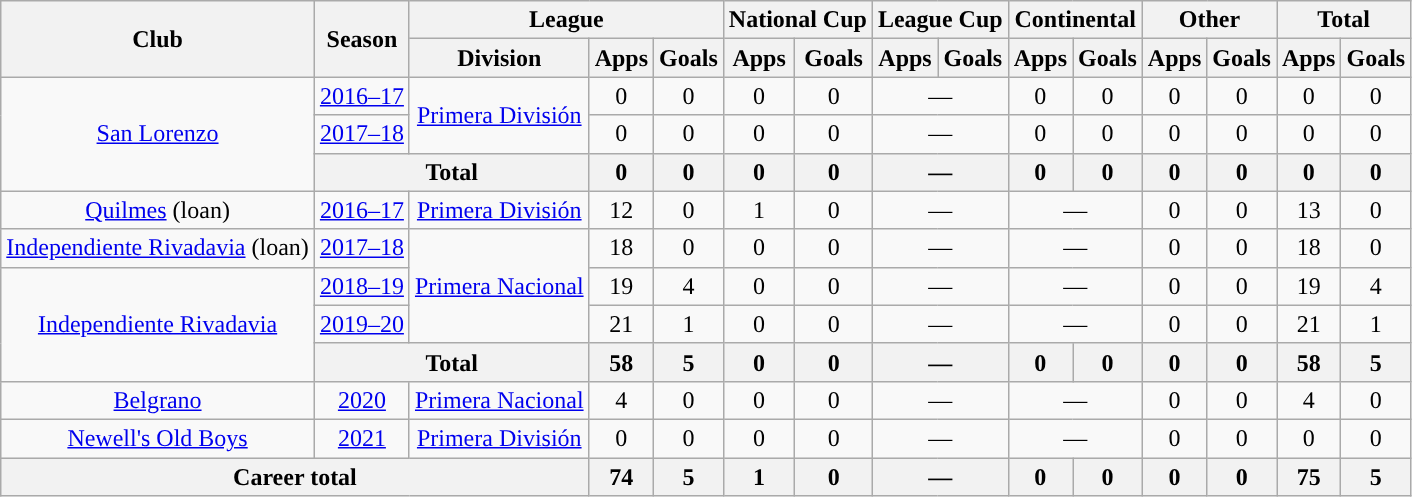<table class="wikitable" style="text-align:center">
<tr>
<th rowspan="2">Club</th>
<th rowspan="2">Season</th>
<th colspan="3">League</th>
<th colspan="2">National Cup</th>
<th colspan="2">League Cup</th>
<th colspan="2">Continental</th>
<th colspan="2">Other</th>
<th colspan="2">Total</th>
</tr>
<tr>
<th>Division</th>
<th>Apps</th>
<th>Goals</th>
<th>Apps</th>
<th>Goals</th>
<th>Apps</th>
<th>Goals</th>
<th>Apps</th>
<th>Goals</th>
<th>Apps</th>
<th>Goals</th>
<th>Apps</th>
<th>Goals</th>
</tr>
<tr>
<td rowspan="3"><a href='#'>San Lorenzo</a></td>
<td><a href='#'>2016–17</a></td>
<td rowspan="2"><a href='#'>Primera División</a></td>
<td>0</td>
<td>0</td>
<td>0</td>
<td>0</td>
<td colspan="2">—</td>
<td>0</td>
<td>0</td>
<td>0</td>
<td>0</td>
<td>0</td>
<td>0</td>
</tr>
<tr>
<td><a href='#'>2017–18</a></td>
<td>0</td>
<td>0</td>
<td>0</td>
<td>0</td>
<td colspan="2">—</td>
<td>0</td>
<td>0</td>
<td>0</td>
<td>0</td>
<td>0</td>
<td>0</td>
</tr>
<tr>
<th colspan="2">Total</th>
<th>0</th>
<th>0</th>
<th>0</th>
<th>0</th>
<th colspan="2">—</th>
<th>0</th>
<th>0</th>
<th>0</th>
<th>0</th>
<th>0</th>
<th>0</th>
</tr>
<tr>
<td rowspan="1"><a href='#'>Quilmes</a> (loan)</td>
<td><a href='#'>2016–17</a></td>
<td rowspan="1"><a href='#'>Primera División</a></td>
<td>12</td>
<td>0</td>
<td>1</td>
<td>0</td>
<td colspan="2">—</td>
<td colspan="2">—</td>
<td>0</td>
<td>0</td>
<td>13</td>
<td>0</td>
</tr>
<tr>
<td rowspan="1"><a href='#'>Independiente Rivadavia</a> (loan)</td>
<td><a href='#'>2017–18</a></td>
<td rowspan="3"><a href='#'>Primera Nacional</a></td>
<td>18</td>
<td>0</td>
<td>0</td>
<td>0</td>
<td colspan="2">—</td>
<td colspan="2">—</td>
<td>0</td>
<td>0</td>
<td>18</td>
<td>0</td>
</tr>
<tr>
<td rowspan="3"><a href='#'>Independiente Rivadavia</a></td>
<td><a href='#'>2018–19</a></td>
<td>19</td>
<td>4</td>
<td>0</td>
<td>0</td>
<td colspan="2">—</td>
<td colspan="2">—</td>
<td>0</td>
<td>0</td>
<td>19</td>
<td>4</td>
</tr>
<tr>
<td><a href='#'>2019–20</a></td>
<td>21</td>
<td>1</td>
<td>0</td>
<td>0</td>
<td colspan="2">—</td>
<td colspan="2">—</td>
<td>0</td>
<td>0</td>
<td>21</td>
<td>1</td>
</tr>
<tr>
<th colspan="2">Total</th>
<th>58</th>
<th>5</th>
<th>0</th>
<th>0</th>
<th colspan="2">—</th>
<th>0</th>
<th>0</th>
<th>0</th>
<th>0</th>
<th>58</th>
<th>5</th>
</tr>
<tr>
<td rowspan="1"><a href='#'>Belgrano</a></td>
<td><a href='#'>2020</a></td>
<td rowspan="1"><a href='#'>Primera Nacional</a></td>
<td>4</td>
<td>0</td>
<td>0</td>
<td>0</td>
<td colspan="2">—</td>
<td colspan="2">—</td>
<td>0</td>
<td>0</td>
<td>4</td>
<td>0</td>
</tr>
<tr>
<td rowspan="1"><a href='#'>Newell's Old Boys</a></td>
<td><a href='#'>2021</a></td>
<td rowspan="1"><a href='#'>Primera División</a></td>
<td>0</td>
<td>0</td>
<td>0</td>
<td>0</td>
<td colspan="2">—</td>
<td colspan="2">—</td>
<td>0</td>
<td>0</td>
<td>0</td>
<td>0</td>
</tr>
<tr>
<th colspan="3">Career total</th>
<th>74</th>
<th>5</th>
<th>1</th>
<th>0</th>
<th colspan="2">—</th>
<th>0</th>
<th>0</th>
<th>0</th>
<th>0</th>
<th>75</th>
<th>5</th>
</tr>
</table>
